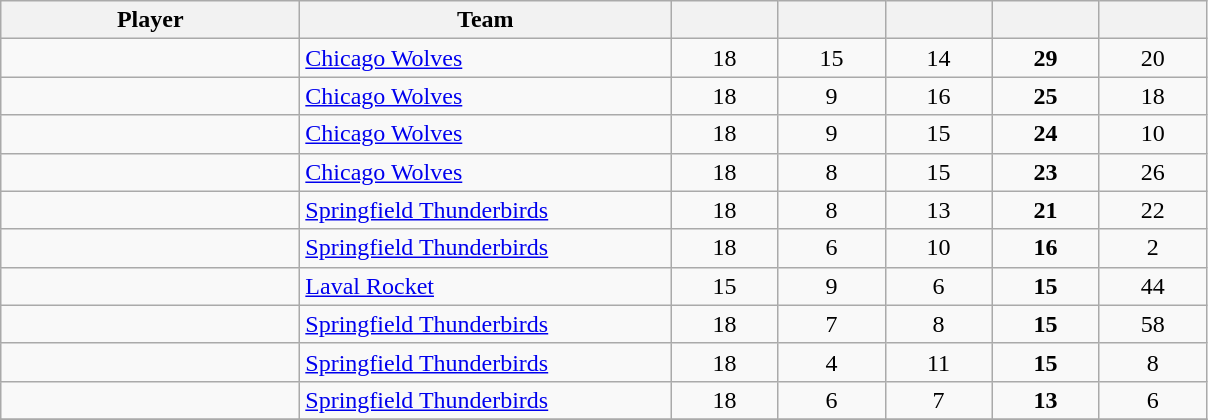<table class="wikitable sortable" style="text-align:center">
<tr>
<th style="width:12em">Player</th>
<th style="width:15em">Team</th>
<th style="width:4em"></th>
<th style="width:4em"><a href='#'></a></th>
<th style="width:4em"><a href='#'></a></th>
<th style="width:4em"><a href='#'></a></th>
<th style="width:4em"><a href='#'></a></th>
</tr>
<tr>
<td align=left></td>
<td align=left><a href='#'>Chicago Wolves</a></td>
<td>18</td>
<td>15</td>
<td>14</td>
<td><strong>29</strong></td>
<td>20</td>
</tr>
<tr>
<td align=left></td>
<td align=left><a href='#'>Chicago Wolves</a></td>
<td>18</td>
<td>9</td>
<td>16</td>
<td><strong>25</strong></td>
<td>18</td>
</tr>
<tr>
<td align=left></td>
<td align=left><a href='#'>Chicago Wolves</a></td>
<td>18</td>
<td>9</td>
<td>15</td>
<td><strong>24</strong></td>
<td>10</td>
</tr>
<tr>
<td align=left></td>
<td align=left><a href='#'>Chicago Wolves</a></td>
<td>18</td>
<td>8</td>
<td>15</td>
<td><strong>23</strong></td>
<td>26</td>
</tr>
<tr>
<td align=left></td>
<td align=left><a href='#'>Springfield Thunderbirds</a></td>
<td>18</td>
<td>8</td>
<td>13</td>
<td><strong>21</strong></td>
<td>22</td>
</tr>
<tr>
<td align=left></td>
<td align=left><a href='#'>Springfield Thunderbirds</a></td>
<td>18</td>
<td>6</td>
<td>10</td>
<td><strong>16</strong></td>
<td>2</td>
</tr>
<tr>
<td align=left></td>
<td align=left><a href='#'>Laval Rocket</a></td>
<td>15</td>
<td>9</td>
<td>6</td>
<td><strong>15</strong></td>
<td>44</td>
</tr>
<tr>
<td align=left></td>
<td align=left><a href='#'>Springfield Thunderbirds</a></td>
<td>18</td>
<td>7</td>
<td>8</td>
<td><strong>15</strong></td>
<td>58</td>
</tr>
<tr>
<td align=left></td>
<td align=left><a href='#'>Springfield Thunderbirds</a></td>
<td>18</td>
<td>4</td>
<td>11</td>
<td><strong>15</strong></td>
<td>8</td>
</tr>
<tr>
<td align=left></td>
<td align=left><a href='#'>Springfield Thunderbirds</a></td>
<td>18</td>
<td>6</td>
<td>7</td>
<td><strong>13</strong></td>
<td>6</td>
</tr>
<tr>
</tr>
</table>
